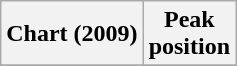<table class="wikitable plainrowheaders">
<tr>
<th scope="col">Chart (2009)</th>
<th scope="col">Peak<br>position</th>
</tr>
<tr>
</tr>
</table>
